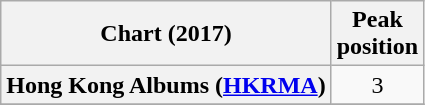<table class="wikitable plainrowheaders">
<tr>
<th>Chart (2017)</th>
<th>Peak<br>position</th>
</tr>
<tr>
<th scope="row">Hong Kong Albums (<a href='#'>HKRMA</a>)</th>
<td style="text-align:center;">3</td>
</tr>
<tr>
</tr>
</table>
